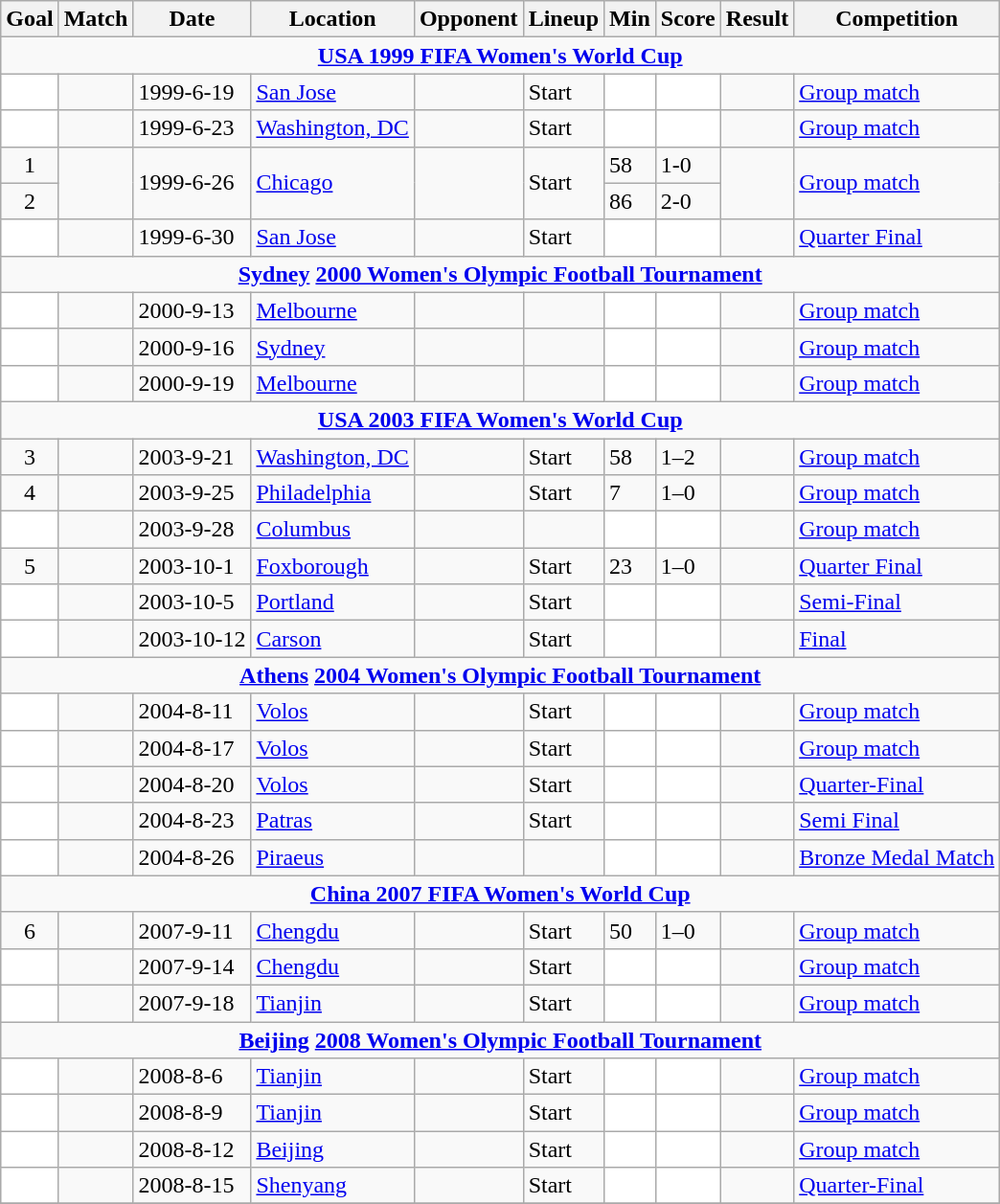<table class="wikitable collapsible" style="fontsize:90%;">
<tr>
<th>Goal</th>
<th>Match</th>
<th>Date</th>
<th>Location</th>
<th>Opponent</th>
<th>Lineup</th>
<th>Min</th>
<th>Score</th>
<th>Result</th>
<th>Competition</th>
</tr>
<tr>
<td colspan=10 align=center > <strong><a href='#'>USA 1999 FIFA Women's World Cup</a></strong></td>
</tr>
<tr>
<td style="background:white;"></td>
<td></td>
<td>1999-6-19</td>
<td><a href='#'>San Jose</a></td>
<td></td>
<td>Start</td>
<td style="background:white;"></td>
<td style="background:white;"></td>
<td></td>
<td><a href='#'>Group match</a></td>
</tr>
<tr>
<td style="background:white;"></td>
<td></td>
<td>1999-6-23</td>
<td><a href='#'>Washington, DC</a></td>
<td></td>
<td>Start</td>
<td style="background:white;"></td>
<td style="background:white;"></td>
<td></td>
<td><a href='#'>Group match</a></td>
</tr>
<tr>
<td align=center>1</td>
<td align=center rowspan=2></td>
<td rowspan=2>1999-6-26</td>
<td rowspan=2><a href='#'>Chicago</a></td>
<td rowspan=2></td>
<td rowspan=2>Start</td>
<td>58</td>
<td>1-0</td>
<td rowspan=2></td>
<td rowspan=2 ><a href='#'>Group match</a></td>
</tr>
<tr>
<td align=center>2</td>
<td>86</td>
<td>2-0</td>
</tr>
<tr>
<td style="background:white;"></td>
<td></td>
<td>1999-6-30</td>
<td><a href='#'>San Jose</a></td>
<td></td>
<td>Start</td>
<td style="background:white;"></td>
<td style="background:white;"></td>
<td></td>
<td><a href='#'>Quarter Final</a></td>
</tr>
<tr>
<td colspan=10 align=center ><strong><a href='#'>Sydney</a> <a href='#'>2000 Women's Olympic Football Tournament</a></strong></td>
</tr>
<tr>
<td style="background:white;"></td>
<td></td>
<td>2000-9-13</td>
<td><a href='#'>Melbourne</a></td>
<td></td>
<td></td>
<td style="background:white;"></td>
<td style="background:white;"></td>
<td></td>
<td><a href='#'>Group match</a></td>
</tr>
<tr>
<td style="background:white;"></td>
<td></td>
<td>2000-9-16</td>
<td><a href='#'>Sydney</a></td>
<td></td>
<td></td>
<td style="background:white;"></td>
<td style="background:white;"></td>
<td></td>
<td><a href='#'>Group match</a></td>
</tr>
<tr>
<td style="background:white;"></td>
<td></td>
<td>2000-9-19</td>
<td><a href='#'>Melbourne</a></td>
<td></td>
<td></td>
<td style="background:white;"></td>
<td style="background:white;"></td>
<td></td>
<td><a href='#'>Group match</a></td>
</tr>
<tr>
<td colspan=10 align=center > <strong><a href='#'>USA 2003 FIFA Women's World Cup</a></strong></td>
</tr>
<tr>
<td align=center>3</td>
<td></td>
<td>2003-9-21</td>
<td><a href='#'>Washington, DC</a></td>
<td></td>
<td>Start</td>
<td>58</td>
<td>1–2</td>
<td></td>
<td><a href='#'>Group match</a></td>
</tr>
<tr>
<td align=center>4</td>
<td></td>
<td>2003-9-25</td>
<td><a href='#'>Philadelphia</a></td>
<td></td>
<td>Start</td>
<td>7</td>
<td>1–0</td>
<td></td>
<td><a href='#'>Group match</a></td>
</tr>
<tr>
<td style="background:white;"></td>
<td></td>
<td>2003-9-28</td>
<td><a href='#'>Columbus</a></td>
<td></td>
<td></td>
<td style="background:white;"></td>
<td style="background:white;"></td>
<td></td>
<td><a href='#'>Group match</a></td>
</tr>
<tr>
<td align=center>5</td>
<td></td>
<td>2003-10-1</td>
<td><a href='#'>Foxborough</a></td>
<td></td>
<td>Start</td>
<td>23</td>
<td>1–0</td>
<td></td>
<td><a href='#'>Quarter Final</a></td>
</tr>
<tr>
<td style="background:white;"></td>
<td></td>
<td>2003-10-5</td>
<td><a href='#'>Portland</a></td>
<td></td>
<td>Start</td>
<td style="background:white;"></td>
<td style="background:white;"></td>
<td></td>
<td><a href='#'>Semi-Final</a></td>
</tr>
<tr>
<td style="background:white;"></td>
<td></td>
<td>2003-10-12</td>
<td><a href='#'>Carson</a></td>
<td></td>
<td>Start</td>
<td style="background:white;"></td>
<td style="background:white;"></td>
<td></td>
<td><a href='#'>Final</a></td>
</tr>
<tr>
<td colspan=10 align=center ><strong><a href='#'>Athens</a> <a href='#'>2004 Women's Olympic Football Tournament</a></strong></td>
</tr>
<tr>
<td style="background:white;"></td>
<td></td>
<td>2004-8-11</td>
<td><a href='#'>Volos</a></td>
<td></td>
<td>Start</td>
<td style="background:white;"></td>
<td style="background:white;"></td>
<td></td>
<td><a href='#'>Group match</a></td>
</tr>
<tr>
<td style="background:white;"></td>
<td></td>
<td>2004-8-17</td>
<td><a href='#'>Volos</a></td>
<td></td>
<td>Start</td>
<td style="background:white;"></td>
<td style="background:white;"></td>
<td></td>
<td><a href='#'>Group match</a></td>
</tr>
<tr>
<td style="background:white;"></td>
<td></td>
<td>2004-8-20</td>
<td><a href='#'>Volos</a></td>
<td></td>
<td>Start</td>
<td style="background:white;"></td>
<td style="background:white;"></td>
<td></td>
<td><a href='#'>Quarter-Final</a></td>
</tr>
<tr>
<td style="background:white;"></td>
<td></td>
<td>2004-8-23</td>
<td><a href='#'>Patras</a></td>
<td></td>
<td>Start</td>
<td style="background:white;"></td>
<td style="background:white;"></td>
<td></td>
<td><a href='#'>Semi Final</a></td>
</tr>
<tr>
<td style="background:white;"></td>
<td></td>
<td>2004-8-26</td>
<td><a href='#'>Piraeus</a></td>
<td></td>
<td></td>
<td style="background:white;"></td>
<td style="background:white;"></td>
<td></td>
<td><a href='#'>Bronze Medal Match</a></td>
</tr>
<tr>
<td colspan=10 align=center > <strong><a href='#'>China 2007 FIFA Women's World Cup</a></strong></td>
</tr>
<tr>
<td align=center>6</td>
<td></td>
<td>2007-9-11</td>
<td><a href='#'>Chengdu</a></td>
<td></td>
<td>Start</td>
<td>50</td>
<td>1–0</td>
<td></td>
<td><a href='#'>Group match</a></td>
</tr>
<tr>
<td style="background:white;"></td>
<td></td>
<td>2007-9-14</td>
<td><a href='#'>Chengdu</a></td>
<td></td>
<td>Start</td>
<td style="background:white;"></td>
<td style="background:white;"></td>
<td></td>
<td><a href='#'>Group match</a></td>
</tr>
<tr>
<td style="background:white;"></td>
<td></td>
<td>2007-9-18</td>
<td><a href='#'>Tianjin</a></td>
<td></td>
<td>Start</td>
<td style="background:white;"></td>
<td style="background:white;"></td>
<td></td>
<td><a href='#'>Group match</a></td>
</tr>
<tr>
<td colspan=10 align=center ><strong><a href='#'>Beijing</a> <a href='#'>2008 Women's Olympic Football Tournament</a></strong></td>
</tr>
<tr>
<td style="background:white;"></td>
<td></td>
<td>2008-8-6</td>
<td><a href='#'>Tianjin</a></td>
<td></td>
<td>Start</td>
<td style="background:white;"></td>
<td style="background:white;"></td>
<td></td>
<td><a href='#'>Group match</a></td>
</tr>
<tr>
<td style="background:white;"></td>
<td></td>
<td>2008-8-9</td>
<td><a href='#'>Tianjin</a></td>
<td></td>
<td>Start</td>
<td style="background:white;"></td>
<td style="background:white;"></td>
<td></td>
<td><a href='#'>Group match</a></td>
</tr>
<tr>
<td style="background:white;"></td>
<td></td>
<td>2008-8-12</td>
<td><a href='#'>Beijing</a></td>
<td></td>
<td>Start</td>
<td style="background:white;"></td>
<td style="background:white;"></td>
<td></td>
<td><a href='#'>Group match</a></td>
</tr>
<tr>
<td style="background:white;"></td>
<td></td>
<td>2008-8-15</td>
<td><a href='#'>Shenyang</a></td>
<td></td>
<td>Start</td>
<td style="background:white;"></td>
<td style="background:white;"></td>
<td></td>
<td><a href='#'>Quarter-Final</a></td>
</tr>
<tr>
</tr>
</table>
